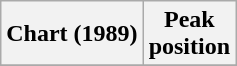<table class="wikitable sortable plainrowheaders">
<tr>
<th scope="col">Chart (1989)</th>
<th scope="col">Peak<br>position</th>
</tr>
<tr>
</tr>
</table>
